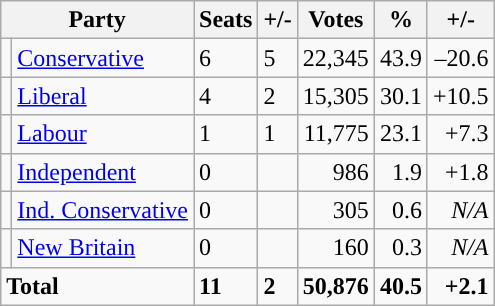<table class="wikitable sortable">
<tr>
<th colspan="2">Party</th>
<th>Seats</th>
<th>+/-</th>
<th>Votes</th>
<th>%</th>
<th>+/-</th>
</tr>
<tr>
<td style="background-color: "></td>
<td><a href='#'>Conservative</a></td>
<td>6</td>
<td> 5</td>
<td style="text-align:right;">22,345</td>
<td style="text-align:right;">43.9</td>
<td style="text-align:right;">–20.6</td>
</tr>
<tr>
<td style="background-color: "></td>
<td><a href='#'>Liberal</a></td>
<td>4</td>
<td> 2</td>
<td style="text-align:right;">15,305</td>
<td style="text-align:right;">30.1</td>
<td style="text-align:right;">+10.5</td>
</tr>
<tr>
<td style="background-color: "></td>
<td><a href='#'>Labour</a></td>
<td>1</td>
<td> 1</td>
<td style="text-align:right;">11,775</td>
<td style="text-align:right;">23.1</td>
<td style="text-align:right;">+7.3</td>
</tr>
<tr>
<td style="background-color: "></td>
<td><a href='#'>Independent</a></td>
<td>0</td>
<td></td>
<td style="text-align:right;">986</td>
<td style="text-align:right;">1.9</td>
<td style="text-align:right;">+1.8</td>
</tr>
<tr>
<td style="background-color: "></td>
<td><a href='#'>Ind. Conservative</a></td>
<td>0</td>
<td></td>
<td style="text-align:right;">305</td>
<td style="text-align:right;">0.6</td>
<td style="text-align:right;"><em>N/A</em></td>
</tr>
<tr>
<td style="background-color: "></td>
<td><a href='#'>New Britain</a></td>
<td>0</td>
<td></td>
<td style="text-align:right;">160</td>
<td style="text-align:right;">0.3</td>
<td style="text-align:right;"><em>N/A</em></td>
</tr>
<tr>
<td colspan="2"><strong>Total</strong></td>
<td><strong>11</strong></td>
<td> <strong>2</strong></td>
<td style="text-align:right;"><strong>50,876</strong></td>
<td style="text-align:right;"><strong>40.5</strong></td>
<td style="text-align:right;"><strong>+2.1</strong></td>
</tr>
</table>
